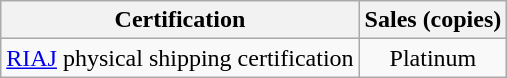<table class="wikitable">
<tr>
<th>Certification</th>
<th>Sales (copies)</th>
</tr>
<tr>
<td><a href='#'>RIAJ</a> physical shipping certification</td>
<td style="text-align:center;">Platinum</td>
</tr>
</table>
